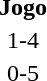<table>
<tr>
<th width=125></th>
<th width=auto>Jogo</th>
<th width=125></th>
</tr>
<tr>
<td align=right></td>
<td align=center>1-4</td>
<td align=left><strong></strong></td>
</tr>
<tr>
<td align=right></td>
<td align=center>0-5</td>
<td align=left><strong></strong></td>
</tr>
</table>
